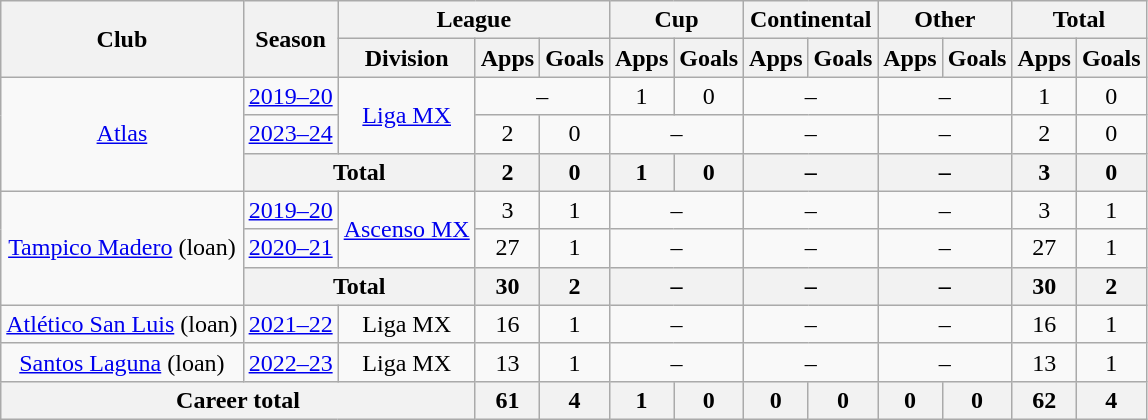<table class="wikitable" style="text-align: center">
<tr>
<th rowspan="2">Club</th>
<th rowspan="2">Season</th>
<th colspan="3">League</th>
<th colspan="2">Cup</th>
<th colspan="2">Continental</th>
<th colspan="2">Other</th>
<th colspan="2">Total</th>
</tr>
<tr>
<th>Division</th>
<th>Apps</th>
<th>Goals</th>
<th>Apps</th>
<th>Goals</th>
<th>Apps</th>
<th>Goals</th>
<th>Apps</th>
<th>Goals</th>
<th>Apps</th>
<th>Goals</th>
</tr>
<tr>
<td rowspan=3><a href='#'>Atlas</a></td>
<td><a href='#'>2019–20</a></td>
<td rowspan=2><a href='#'>Liga MX</a></td>
<td colspan="2">–</td>
<td>1</td>
<td>0</td>
<td colspan="2">–</td>
<td colspan="2">–</td>
<td>1</td>
<td>0</td>
</tr>
<tr>
<td><a href='#'>2023–24</a></td>
<td>2</td>
<td>0</td>
<td colspan="2">–</td>
<td colspan="2">–</td>
<td colspan="2">–</td>
<td>2</td>
<td>0</td>
</tr>
<tr>
<th colspan="2">Total</th>
<th>2</th>
<th>0</th>
<th>1</th>
<th>0</th>
<th colspan="2">–</th>
<th colspan="2">–</th>
<th>3</th>
<th>0</th>
</tr>
<tr>
<td rowspan=3><a href='#'>Tampico Madero</a> (loan)</td>
<td><a href='#'>2019–20</a></td>
<td rowspan=2><a href='#'>Ascenso MX</a></td>
<td>3</td>
<td>1</td>
<td colspan="2">–</td>
<td colspan="2">–</td>
<td colspan="2">–</td>
<td>3</td>
<td>1</td>
</tr>
<tr>
<td><a href='#'>2020–21</a></td>
<td>27</td>
<td>1</td>
<td colspan="2">–</td>
<td colspan="2">–</td>
<td colspan="2">–</td>
<td>27</td>
<td>1</td>
</tr>
<tr>
<th colspan="2">Total</th>
<th>30</th>
<th>2</th>
<th colspan="2">–</th>
<th colspan="2">–</th>
<th colspan="2">–</th>
<th>30</th>
<th>2</th>
</tr>
<tr>
<td><a href='#'>Atlético San Luis</a> (loan)</td>
<td><a href='#'>2021–22</a></td>
<td rowspan=1>Liga MX</td>
<td>16</td>
<td>1</td>
<td colspan="2">–</td>
<td colspan="2">–</td>
<td colspan="2">–</td>
<td>16</td>
<td>1</td>
</tr>
<tr>
<td><a href='#'>Santos Laguna</a> (loan)</td>
<td><a href='#'>2022–23</a></td>
<td>Liga MX</td>
<td>13</td>
<td>1</td>
<td colspan="2">–</td>
<td colspan="2">–</td>
<td colspan="2">–</td>
<td>13</td>
<td>1</td>
</tr>
<tr>
<th colspan="3"><strong>Career total</strong></th>
<th>61</th>
<th>4</th>
<th>1</th>
<th>0</th>
<th>0</th>
<th>0</th>
<th>0</th>
<th>0</th>
<th>62</th>
<th>4</th>
</tr>
</table>
